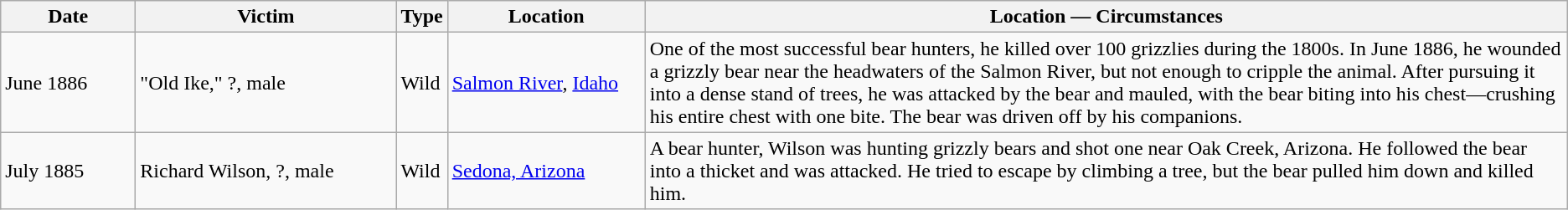<table class="wikitable sortable">
<tr>
<th style="width:100px;" class="unsortable">Date</th>
<th style="width:200px;" class="unsortable">Victim</th>
<th class="unsortable">Type</th>
<th style="width:150px;" class="unsortable">Location</th>
<th class=unsortable>Location — Circumstances</th>
</tr>
<tr>
<td>June 1886</td>
<td>"Old Ike," ?, male</td>
<td>Wild</td>
<td><a href='#'>Salmon River</a>, <a href='#'>Idaho</a></td>
<td>One of the most successful bear hunters, he killed over 100 grizzlies during the 1800s. In June 1886, he wounded a grizzly bear near the headwaters of the Salmon River, but not enough to cripple the animal. After pursuing it into a dense stand of trees, he was attacked by the bear and mauled, with the bear biting into his chest—crushing his entire chest with one bite. The bear was driven off by his companions.</td>
</tr>
<tr>
<td>July 1885</td>
<td>Richard Wilson, ?, male</td>
<td>Wild</td>
<td><a href='#'>Sedona, Arizona</a></td>
<td>A bear hunter, Wilson was hunting grizzly bears and shot one near Oak Creek, Arizona. He followed the bear into a thicket and was attacked. He tried to escape by climbing a tree, but the bear pulled him down and killed him.</td>
</tr>
</table>
